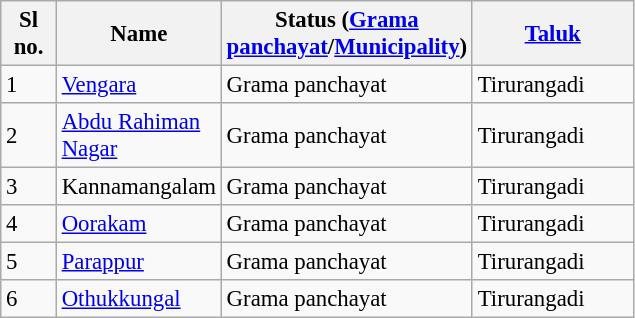<table class="wikitable sortable" style="font-size: 95%;">
<tr>
<th width="30px">Sl no.</th>
<th width="100px">Name</th>
<th width="130px">Status (<a href='#'>Grama panchayat</a>/<a href='#'>Municipality</a>)</th>
<th width="100px"><a href='#'>Taluk</a></th>
</tr>
<tr>
<td>1</td>
<td><a href='#'>Vengara</a></td>
<td>Grama panchayat</td>
<td>Tirurangadi</td>
</tr>
<tr>
<td>2</td>
<td><a href='#'>Abdu Rahiman Nagar</a></td>
<td>Grama panchayat</td>
<td>Tirurangadi</td>
</tr>
<tr>
<td>3</td>
<td>Kannamangalam</td>
<td>Grama panchayat</td>
<td>Tirurangadi</td>
</tr>
<tr>
<td>4</td>
<td><a href='#'>Oorakam</a></td>
<td>Grama panchayat</td>
<td>Tirurangadi</td>
</tr>
<tr>
<td>5</td>
<td><a href='#'>Parappur</a></td>
<td>Grama panchayat</td>
<td>Tirurangadi</td>
</tr>
<tr>
<td>6</td>
<td><a href='#'>Othukkungal</a></td>
<td>Grama panchayat</td>
<td>Tirurangadi</td>
</tr>
</table>
